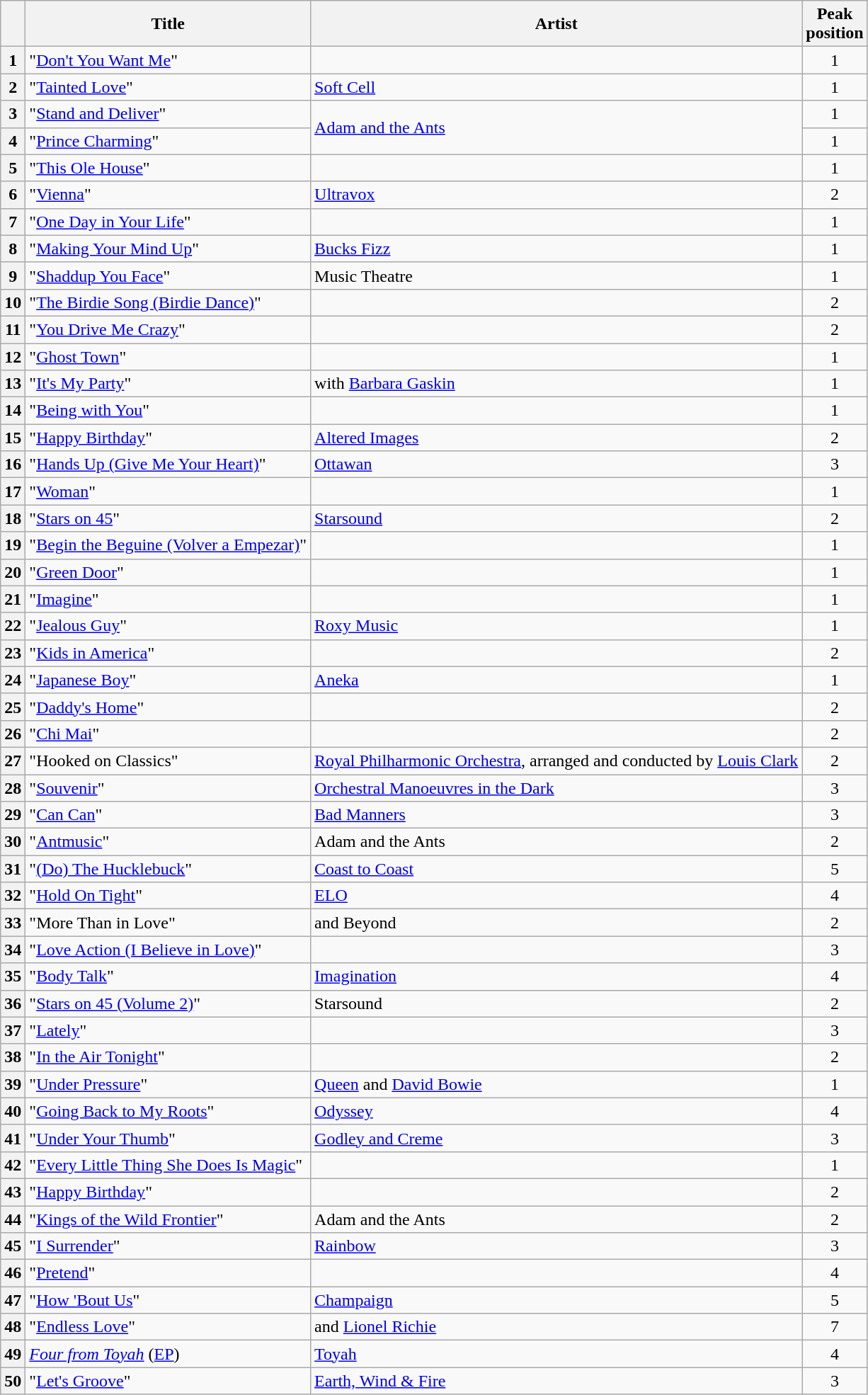<table class="wikitable sortable plainrowheaders">
<tr>
<th scope=col></th>
<th scope=col>Title</th>
<th scope=col>Artist</th>
<th scope=col>Peak<br>position</th>
</tr>
<tr>
<th scope=row style="text-align:center;">1</th>
<td>"<a href='#'>Don't You Want Me</a>"</td>
<td></td>
<td align="center">1</td>
</tr>
<tr>
<th scope=row style="text-align:center;">2</th>
<td>"<a href='#'>Tainted Love</a>"</td>
<td><a href='#'>Soft Cell</a></td>
<td align="center">1</td>
</tr>
<tr>
<th scope=row style="text-align:center;">3</th>
<td>"<a href='#'>Stand and Deliver</a>"</td>
<td rowspan="2"><a href='#'>Adam and the Ants</a></td>
<td align="center">1</td>
</tr>
<tr>
<th scope=row style="text-align:center;">4</th>
<td>"<a href='#'>Prince Charming</a>"</td>
<td align="center">1</td>
</tr>
<tr>
<th scope=row style="text-align:center;">5</th>
<td>"<a href='#'>This Ole House</a>"</td>
<td></td>
<td align="center">1</td>
</tr>
<tr>
<th scope=row style="text-align:center;">6</th>
<td>"<a href='#'>Vienna</a>"</td>
<td><a href='#'>Ultravox</a></td>
<td align="center">2</td>
</tr>
<tr>
<th scope=row style="text-align:center;">7</th>
<td>"<a href='#'>One Day in Your Life</a>"</td>
<td></td>
<td align="center">1</td>
</tr>
<tr>
<th scope=row style="text-align:center;">8</th>
<td>"<a href='#'>Making Your Mind Up</a>"</td>
<td><a href='#'>Bucks Fizz</a></td>
<td align="center">1</td>
</tr>
<tr>
<th scope=row style="text-align:center;">9</th>
<td>"<a href='#'>Shaddup You Face</a>"</td>
<td> Music Theatre</td>
<td align="center">1</td>
</tr>
<tr>
<th scope=row style="text-align:center;">10</th>
<td>"<a href='#'>The Birdie Song (Birdie Dance)</a>"</td>
<td></td>
<td align="center">2</td>
</tr>
<tr>
<th scope=row style="text-align:center;">11</th>
<td>"<a href='#'>You Drive Me Crazy</a>"</td>
<td></td>
<td align="center">2</td>
</tr>
<tr>
<th scope=row style="text-align:center;">12</th>
<td>"<a href='#'>Ghost Town</a>"</td>
<td></td>
<td align="center">1</td>
</tr>
<tr>
<th scope=row style="text-align:center;">13</th>
<td>"<a href='#'>It's My Party</a>"</td>
<td> with <a href='#'>Barbara Gaskin</a></td>
<td align="center">1</td>
</tr>
<tr>
<th scope=row style="text-align:center;">14</th>
<td>"<a href='#'>Being with You</a>"</td>
<td></td>
<td align="center">1</td>
</tr>
<tr>
<th scope=row style="text-align:center;">15</th>
<td>"<a href='#'>Happy Birthday</a>"</td>
<td><a href='#'>Altered Images</a></td>
<td align="center">2</td>
</tr>
<tr>
<th scope=row style="text-align:center;">16</th>
<td>"<a href='#'>Hands Up (Give Me Your Heart)</a>"</td>
<td><a href='#'>Ottawan</a></td>
<td align="center">3</td>
</tr>
<tr>
<th scope=row style="text-align:center;">17</th>
<td>"<a href='#'>Woman</a>"</td>
<td></td>
<td align="center">1</td>
</tr>
<tr>
<th scope=row style="text-align:center;">18</th>
<td>"<a href='#'>Stars on 45</a>"</td>
<td><a href='#'>Starsound</a></td>
<td align="center">2</td>
</tr>
<tr>
<th scope=row style="text-align:center;">19</th>
<td>"<a href='#'>Begin the Beguine (Volver a Empezar)</a>"</td>
<td></td>
<td align="center">1</td>
</tr>
<tr>
<th scope=row style="text-align:center;">20</th>
<td>"<a href='#'>Green Door</a>"</td>
<td></td>
<td align="center">1</td>
</tr>
<tr>
<th scope=row style="text-align:center;">21</th>
<td>"<a href='#'>Imagine</a>"</td>
<td></td>
<td align="center">1</td>
</tr>
<tr>
<th scope=row style="text-align:center;">22</th>
<td>"<a href='#'>Jealous Guy</a>"</td>
<td><a href='#'>Roxy Music</a></td>
<td align="center">1</td>
</tr>
<tr>
<th scope=row style="text-align:center;">23</th>
<td>"<a href='#'>Kids in America</a>"</td>
<td></td>
<td align="center">2</td>
</tr>
<tr>
<th scope=row style="text-align:center;">24</th>
<td>"<a href='#'>Japanese Boy</a>"</td>
<td><a href='#'>Aneka</a></td>
<td align="center">1</td>
</tr>
<tr>
<th scope=row style="text-align:center;">25</th>
<td>"<a href='#'>Daddy's Home</a>"</td>
<td></td>
<td align="center">2</td>
</tr>
<tr>
<th scope=row style="text-align:center;">26</th>
<td>"<a href='#'>Chi Mai</a>"</td>
<td></td>
<td align="center">2</td>
</tr>
<tr>
<th scope=row style="text-align:center;">27</th>
<td>"Hooked on Classics"</td>
<td><a href='#'>Royal Philharmonic Orchestra</a>, arranged and conducted by <a href='#'>Louis Clark</a></td>
<td align="center">2</td>
</tr>
<tr>
<th scope=row style="text-align:center;">28</th>
<td>"<a href='#'>Souvenir</a>"</td>
<td><a href='#'>Orchestral Manoeuvres in the Dark</a></td>
<td align="center">3</td>
</tr>
<tr>
<th scope=row style="text-align:center;">29</th>
<td>"<a href='#'>Can Can</a>"</td>
<td><a href='#'>Bad Manners</a></td>
<td align="center">3</td>
</tr>
<tr>
<th scope=row style="text-align:center;">30</th>
<td>"<a href='#'>Antmusic</a>"</td>
<td>Adam and the Ants</td>
<td align="center">2</td>
</tr>
<tr>
<th scope=row style="text-align:center;">31</th>
<td>"<a href='#'>(Do) The Hucklebuck</a>"</td>
<td><a href='#'>Coast to Coast</a></td>
<td align="center">5</td>
</tr>
<tr>
<th scope=row style="text-align:center;">32</th>
<td>"<a href='#'>Hold On Tight</a>"</td>
<td><a href='#'>ELO</a></td>
<td align="center">4</td>
</tr>
<tr>
<th scope=row style="text-align:center;">33</th>
<td>"More Than in Love"</td>
<td> and Beyond</td>
<td align="center">2</td>
</tr>
<tr>
<th scope=row style="text-align:center;">34</th>
<td>"<a href='#'>Love Action (I Believe in Love)</a>"</td>
<td></td>
<td align="center">3</td>
</tr>
<tr>
<th scope=row style="text-align:center;">35</th>
<td>"<a href='#'>Body Talk</a>"</td>
<td><a href='#'>Imagination</a></td>
<td align="center">4</td>
</tr>
<tr>
<th scope=row style="text-align:center;">36</th>
<td>"<a href='#'>Stars on 45 (Volume 2)</a>"</td>
<td>Starsound</td>
<td align="center">2</td>
</tr>
<tr>
<th scope=row style="text-align:center;">37</th>
<td>"<a href='#'>Lately</a>"</td>
<td></td>
<td align="center">3</td>
</tr>
<tr>
<th scope=row style="text-align:center;">38</th>
<td>"<a href='#'>In the Air Tonight</a>"</td>
<td></td>
<td align="center">2</td>
</tr>
<tr>
<th scope=row style="text-align:center;">39</th>
<td>"<a href='#'>Under Pressure</a>"</td>
<td><a href='#'>Queen</a> and <a href='#'>David Bowie</a></td>
<td align="center">1</td>
</tr>
<tr>
<th scope=row style="text-align:center;">40</th>
<td>"<a href='#'>Going Back to My Roots</a>"</td>
<td><a href='#'>Odyssey</a></td>
<td align="center">4</td>
</tr>
<tr>
<th scope=row style="text-align:center;">41</th>
<td>"<a href='#'>Under Your Thumb</a>"</td>
<td><a href='#'>Godley and Creme</a></td>
<td align="center">3</td>
</tr>
<tr>
<th scope=row style="text-align:center;">42</th>
<td>"<a href='#'>Every Little Thing She Does Is Magic</a>"</td>
<td></td>
<td align="center">1</td>
</tr>
<tr>
<th scope=row style="text-align:center;">43</th>
<td>"<a href='#'>Happy Birthday</a>"</td>
<td></td>
<td align="center">2</td>
</tr>
<tr>
<th scope=row style="text-align:center;">44</th>
<td>"<a href='#'>Kings of the Wild Frontier</a>"</td>
<td>Adam and the Ants</td>
<td align="center">2</td>
</tr>
<tr>
<th scope=row style="text-align:center;">45</th>
<td>"<a href='#'>I Surrender</a>"</td>
<td><a href='#'>Rainbow</a></td>
<td align="center">3</td>
</tr>
<tr>
<th scope=row style="text-align:center;">46</th>
<td>"<a href='#'>Pretend</a>"</td>
<td></td>
<td align="center">4</td>
</tr>
<tr>
<th scope=row style="text-align:center;">47</th>
<td>"<a href='#'>How 'Bout Us</a>"</td>
<td><a href='#'>Champaign</a></td>
<td align="center">5</td>
</tr>
<tr>
<th scope=row style="text-align:center;">48</th>
<td>"<a href='#'>Endless Love</a>"</td>
<td> and <a href='#'>Lionel Richie</a></td>
<td align="center">7</td>
</tr>
<tr>
<th scope=row style="text-align:center;">49</th>
<td><em><a href='#'>Four from Toyah</a></em> (<a href='#'>EP</a>)</td>
<td><a href='#'>Toyah</a></td>
<td align="center">4</td>
</tr>
<tr>
<th scope=row style="text-align:center;">50</th>
<td>"<a href='#'>Let's Groove</a>"</td>
<td><a href='#'>Earth, Wind & Fire</a></td>
<td align="center">3</td>
</tr>
</table>
